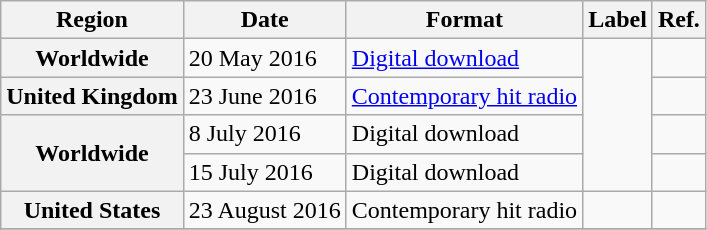<table class="wikitable sortable plainrowheaders">
<tr>
<th scope="col">Region</th>
<th scope="col">Date</th>
<th scope="col">Format</th>
<th scope="col">Label</th>
<th scope="col">Ref.</th>
</tr>
<tr>
<th scope="row">Worldwide</th>
<td>20 May 2016</td>
<td><a href='#'>Digital download</a></td>
<td rowspan="4"></td>
<td></td>
</tr>
<tr>
<th scope="row">United Kingdom</th>
<td>23 June 2016</td>
<td><a href='#'>Contemporary hit radio</a></td>
<td></td>
</tr>
<tr>
<th scope="row" rowspan="2">Worldwide</th>
<td>8 July 2016</td>
<td>Digital download </td>
<td></td>
</tr>
<tr>
<td>15 July 2016</td>
<td>Digital download </td>
<td></td>
</tr>
<tr>
<th scope="row">United States</th>
<td>23 August 2016</td>
<td>Contemporary hit radio</td>
<td></td>
<td></td>
</tr>
<tr>
</tr>
</table>
